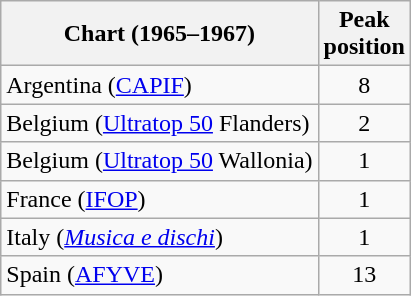<table class="wikitable sortable plainrowheaders" style="text-align:center">
<tr>
<th scope="col">Chart (1965–1967)</th>
<th scope="col">Peak<br>position</th>
</tr>
<tr>
<td align="left">Argentina (<a href='#'>CAPIF</a>)</td>
<td align="center">8</td>
</tr>
<tr>
<td align="left">Belgium (<a href='#'>Ultratop 50</a> Flanders)</td>
<td align="center">2</td>
</tr>
<tr>
<td align="left">Belgium (<a href='#'>Ultratop 50</a> Wallonia)</td>
<td align="center">1</td>
</tr>
<tr>
<td align="left">France (<a href='#'>IFOP</a>)</td>
<td align="center">1</td>
</tr>
<tr>
<td align="left">Italy (<em><a href='#'>Musica e dischi</a></em>)</td>
<td align="center">1</td>
</tr>
<tr>
<td align="left">Spain (<a href='#'>AFYVE</a>)</td>
<td align="center">13</td>
</tr>
</table>
